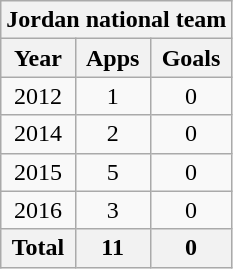<table class="wikitable" style="text-align:center">
<tr>
<th colspan=3>Jordan national team</th>
</tr>
<tr>
<th>Year</th>
<th>Apps</th>
<th>Goals</th>
</tr>
<tr>
<td>2012</td>
<td>1</td>
<td>0</td>
</tr>
<tr>
<td>2014</td>
<td>2</td>
<td>0</td>
</tr>
<tr>
<td>2015</td>
<td>5</td>
<td>0</td>
</tr>
<tr>
<td>2016</td>
<td>3</td>
<td>0</td>
</tr>
<tr>
<th>Total</th>
<th>11</th>
<th>0</th>
</tr>
</table>
